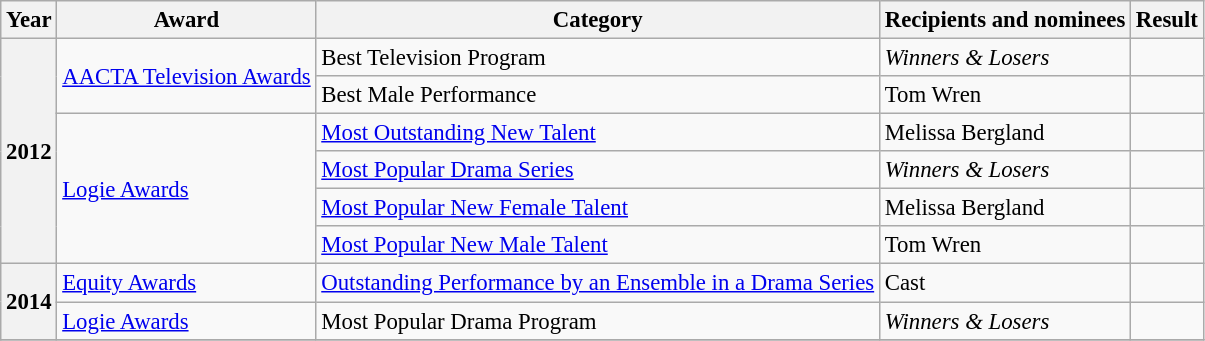<table class="wikitable plainrowheaders" style="font-size: 95%;">
<tr>
<th scope="col">Year</th>
<th scope="col">Award</th>
<th scope="col">Category</th>
<th scope="col">Recipients and nominees</th>
<th scope="col">Result</th>
</tr>
<tr>
<th scope="row" rowspan="6">2012</th>
<td rowspan="2"><a href='#'>AACTA Television Awards</a></td>
<td>Best Television Program</td>
<td><em>Winners & Losers</em></td>
<td></td>
</tr>
<tr>
<td>Best Male Performance</td>
<td>Tom Wren</td>
<td></td>
</tr>
<tr>
<td rowspan="4"><a href='#'>Logie Awards</a></td>
<td><a href='#'>Most Outstanding New Talent</a></td>
<td>Melissa Bergland</td>
<td></td>
</tr>
<tr>
<td><a href='#'>Most Popular Drama Series</a></td>
<td><em>Winners & Losers</em></td>
<td></td>
</tr>
<tr>
<td><a href='#'>Most Popular New Female Talent</a></td>
<td>Melissa Bergland</td>
<td></td>
</tr>
<tr>
<td><a href='#'>Most Popular New Male Talent</a></td>
<td>Tom Wren</td>
<td></td>
</tr>
<tr>
<th scope="row" rowspan="2">2014</th>
<td><a href='#'>Equity Awards</a></td>
<td><a href='#'>Outstanding Performance by an Ensemble in a Drama Series</a></td>
<td>Cast</td>
<td></td>
</tr>
<tr>
<td><a href='#'>Logie Awards</a></td>
<td>Most Popular Drama Program</td>
<td><em>Winners & Losers</em></td>
<td></td>
</tr>
<tr>
</tr>
</table>
